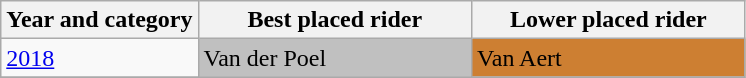<table class=wikitable>
<tr>
<th>Year and category</th>
<th width=175>Best placed rider</th>
<th width=175>Lower placed rider</th>
</tr>
<tr>
<td><a href='#'>2018</a></td>
<td bgcolor="C0C0C0"> Van der Poel</td>
<td bgcolor="CD7F32"> Van Aert</td>
</tr>
<tr>
</tr>
</table>
